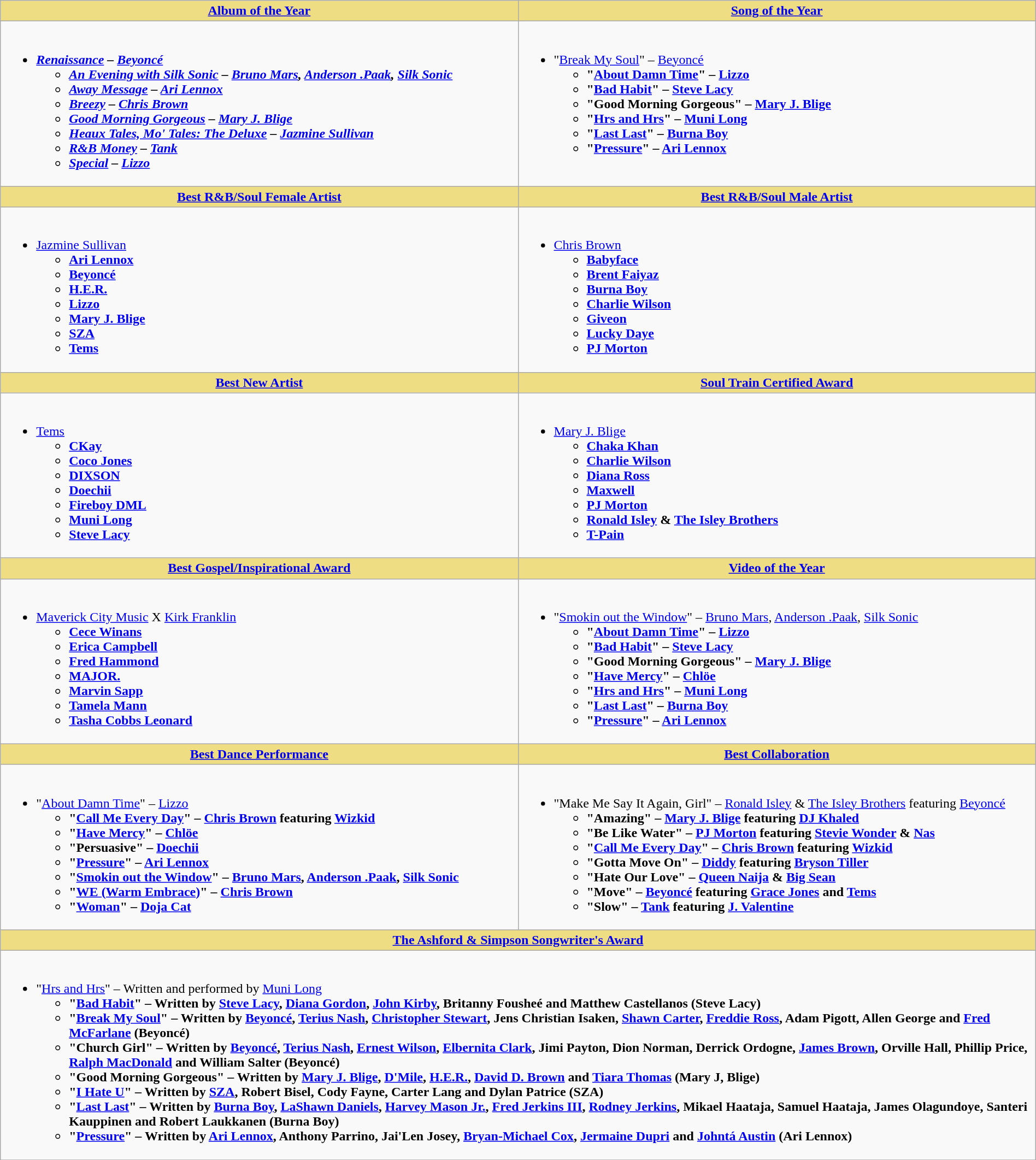<table class=wikitable width="100%">
<tr>
<th style="background:#EEDD82;" ! width="50%"><a href='#'>Album of the Year</a></th>
<th style="background:#EEDD82;" ! width="50%"><a href='#'>Song of the Year</a></th>
</tr>
<tr>
<td valign="top"><br><ul><li><strong><em><a href='#'>Renaissance</a><em> – <a href='#'>Beyoncé</a><strong><ul><li></em><a href='#'>An Evening with Silk Sonic</a><em> – <a href='#'>Bruno Mars</a>, <a href='#'>Anderson .Paak</a>, <a href='#'>Silk Sonic</a></li><li></em><a href='#'>Away Message</a><em> – <a href='#'>Ari Lennox</a></li><li></em><a href='#'>Breezy</a><em> – <a href='#'>Chris Brown</a></li><li></em><a href='#'>Good Morning Gorgeous</a><em> – <a href='#'>Mary J. Blige</a></li><li></em><a href='#'>Heaux Tales, Mo' Tales: The Deluxe</a><em> – <a href='#'>Jazmine Sullivan</a></li><li></em><a href='#'>R&B Money</a><em> – <a href='#'>Tank</a></li><li></em><a href='#'>Special</a><em> – <a href='#'>Lizzo</a></li></ul></li></ul></td>
<td valign="top"><br><ul><li></strong>"<a href='#'>Break My Soul</a>" – <a href='#'>Beyoncé</a><strong><ul><li>"<a href='#'>About Damn Time</a>" – <a href='#'>Lizzo</a></li><li>"<a href='#'>Bad Habit</a>" – <a href='#'>Steve Lacy</a></li><li>"Good Morning Gorgeous" – <a href='#'>Mary J. Blige</a></li><li>"<a href='#'>Hrs and Hrs</a>" – <a href='#'>Muni Long</a></li><li>"<a href='#'>Last Last</a>" – <a href='#'>Burna Boy</a></li><li>"<a href='#'>Pressure</a>" – <a href='#'>Ari Lennox</a></li></ul></li></ul></td>
</tr>
<tr>
<th style="background:#EEDD82;" ! width="50%"><a href='#'>Best R&B/Soul Female Artist</a></th>
<th style="background:#EEDD82;" ! width="50%"><a href='#'>Best R&B/Soul Male Artist</a></th>
</tr>
<tr>
<td valign="top"><br><ul><li></strong><a href='#'>Jazmine Sullivan</a><strong><ul><li><a href='#'>Ari Lennox</a></li><li><a href='#'>Beyoncé</a></li><li><a href='#'>H.E.R.</a></li><li><a href='#'>Lizzo</a></li><li><a href='#'>Mary J. Blige</a></li><li><a href='#'>SZA</a></li><li><a href='#'>Tems</a></li></ul></li></ul></td>
<td valign="top"><br><ul><li></strong><a href='#'>Chris Brown</a><strong><ul><li><a href='#'>Babyface</a></li><li><a href='#'>Brent Faiyaz</a></li><li><a href='#'>Burna Boy</a></li><li><a href='#'>Charlie Wilson</a></li><li><a href='#'>Giveon</a></li><li><a href='#'>Lucky Daye</a></li><li><a href='#'>PJ Morton</a></li></ul></li></ul></td>
</tr>
<tr>
<th style="background:#EEDD82;" ! width="50%"><a href='#'>Best New Artist</a></th>
<th style="background:#EEDD82;" ! width="50%"><a href='#'>Soul Train Certified Award</a></th>
</tr>
<tr>
<td valign="top"><br><ul><li></strong><a href='#'>Tems</a><strong><ul><li><a href='#'>CKay</a></li><li><a href='#'>Coco Jones</a></li><li><a href='#'>DIXSON</a></li><li><a href='#'>Doechii</a></li><li><a href='#'>Fireboy DML</a></li><li><a href='#'>Muni Long</a></li><li><a href='#'>Steve Lacy</a></li></ul></li></ul></td>
<td valign="top"><br><ul><li></strong><a href='#'>Mary J. Blige</a><strong><ul><li><a href='#'>Chaka Khan</a></li><li><a href='#'>Charlie Wilson</a></li><li><a href='#'>Diana Ross</a></li><li><a href='#'>Maxwell</a></li><li><a href='#'>PJ Morton</a></li><li><a href='#'>Ronald Isley</a> & <a href='#'>The Isley Brothers</a></li><li><a href='#'>T-Pain</a></li></ul></li></ul></td>
</tr>
<tr>
<th style="background:#EEDD82;" ! width="50%"><a href='#'>Best Gospel/Inspirational Award</a></th>
<th style="background:#EEDD82;" ! width="50%"><a href='#'>Video of the Year</a></th>
</tr>
<tr>
<td valign="top"><br><ul><li></strong><a href='#'>Maverick City Music</a> X <a href='#'>Kirk Franklin</a><strong><ul><li><a href='#'>Cece Winans</a></li><li><a href='#'>Erica Campbell</a></li><li><a href='#'>Fred Hammond</a></li><li><a href='#'>MAJOR.</a></li><li><a href='#'>Marvin Sapp</a></li><li><a href='#'>Tamela Mann</a></li><li><a href='#'>Tasha Cobbs Leonard</a></li></ul></li></ul></td>
<td valign="top"><br><ul><li></strong>"<a href='#'>Smokin out the Window</a>" – <a href='#'>Bruno Mars</a>, <a href='#'>Anderson .Paak</a>, <a href='#'>Silk Sonic</a><strong><ul><li>"<a href='#'>About Damn Time</a>" – <a href='#'>Lizzo</a></li><li>"<a href='#'>Bad Habit</a>" – <a href='#'>Steve Lacy</a></li><li>"Good Morning Gorgeous" – <a href='#'>Mary J. Blige</a></li><li>"<a href='#'>Have Mercy</a>" – <a href='#'>Chlöe</a></li><li>"<a href='#'>Hrs and Hrs</a>" – <a href='#'>Muni Long</a></li><li>"<a href='#'>Last Last</a>" – <a href='#'>Burna Boy</a></li><li>"<a href='#'>Pressure</a>" – <a href='#'>Ari Lennox</a></li></ul></li></ul></td>
</tr>
<tr>
<th style="background:#EEDD82;" ! width="50%"><a href='#'>Best Dance Performance</a></th>
<th style="background:#EEDD82;" ! width="50%"><a href='#'>Best Collaboration</a></th>
</tr>
<tr>
<td valign="top"><br><ul><li></strong>"<a href='#'>About Damn Time</a>" – <a href='#'>Lizzo</a><strong><ul><li>"<a href='#'>Call Me Every Day</a>" – <a href='#'>Chris Brown</a> featuring <a href='#'>Wizkid</a></li><li>"<a href='#'>Have Mercy</a>" – <a href='#'>Chlöe</a></li><li>"Persuasive" – <a href='#'>Doechii</a></li><li>"<a href='#'>Pressure</a>" – <a href='#'>Ari Lennox</a></li><li>"<a href='#'>Smokin out the Window</a>" – <a href='#'>Bruno Mars</a>, <a href='#'>Anderson .Paak</a>, <a href='#'>Silk Sonic</a></li><li>"<a href='#'>WE (Warm Embrace)</a>" – <a href='#'>Chris Brown</a></li><li>"<a href='#'>Woman</a>" – <a href='#'>Doja Cat</a></li></ul></li></ul></td>
<td valign="top"><br><ul><li></strong>"Make Me Say It Again, Girl" – <a href='#'>Ronald Isley</a> & <a href='#'>The Isley Brothers</a> featuring <a href='#'>Beyoncé</a><strong><ul><li>"Amazing" – <a href='#'>Mary J. Blige</a> featuring <a href='#'>DJ Khaled</a></li><li>"Be Like Water" – <a href='#'>PJ Morton</a> featuring <a href='#'>Stevie Wonder</a> & <a href='#'>Nas</a></li><li>"<a href='#'>Call Me Every Day</a>" – <a href='#'>Chris Brown</a> featuring <a href='#'>Wizkid</a></li><li>"Gotta Move On" – <a href='#'>Diddy</a> featuring <a href='#'>Bryson Tiller</a></li><li>"Hate Our Love" – <a href='#'>Queen Naija</a> & <a href='#'>Big Sean</a></li><li>"Move" – <a href='#'>Beyoncé</a> featuring <a href='#'>Grace Jones</a> and <a href='#'>Tems</a></li><li>"Slow" – <a href='#'>Tank</a> featuring <a href='#'>J. Valentine</a></li></ul></li></ul></td>
</tr>
<tr>
<th colspan="2" style="background:#EEDD82;" ! width="100%"><a href='#'>The Ashford & Simpson Songwriter's Award</a></th>
</tr>
<tr>
<td colspan="2" valign="top"><br><ul><li></strong>"<a href='#'>Hrs and Hrs</a>" – Written and performed by <a href='#'>Muni Long</a><strong><ul><li>"<a href='#'>Bad Habit</a>" – Written by <a href='#'>Steve Lacy</a>, <a href='#'>Diana Gordon</a>, <a href='#'>John Kirby</a>, Britanny Fousheé and Matthew Castellanos (Steve Lacy)</li><li>"<a href='#'>Break My Soul</a>" – Written by <a href='#'>Beyoncé</a>, <a href='#'>Terius Nash</a>, <a href='#'>Christopher Stewart</a>, Jens Christian Isaken, <a href='#'>Shawn Carter</a>, <a href='#'>Freddie Ross</a>, Adam Pigott, Allen George and <a href='#'>Fred McFarlane</a> (Beyoncé)</li><li>"Church Girl" – Written by <a href='#'>Beyoncé</a>, <a href='#'>Terius Nash</a>, <a href='#'>Ernest Wilson</a>, <a href='#'>Elbernita Clark</a>, Jimi Payton, Dion Norman, Derrick Ordogne, <a href='#'>James Brown</a>, Orville Hall, Phillip Price, <a href='#'>Ralph MacDonald</a> and William Salter (Beyoncé)</li><li>"Good Morning Gorgeous" – Written by <a href='#'>Mary J. Blige</a>, <a href='#'>D'Mile</a>, <a href='#'>H.E.R.</a>, <a href='#'>David D. Brown</a> and <a href='#'>Tiara Thomas</a> (Mary J, Blige)</li><li>"<a href='#'>I Hate U</a>" – Written by <a href='#'>SZA</a>, Robert Bisel, Cody Fayne, Carter Lang and Dylan Patrice (SZA)</li><li>"<a href='#'>Last Last</a>" – Written by <a href='#'>Burna Boy</a>, <a href='#'>LaShawn Daniels</a>, <a href='#'>Harvey Mason Jr.</a>, <a href='#'>Fred Jerkins III</a>, <a href='#'>Rodney Jerkins</a>, Mikael Haataja, Samuel Haataja, James Olagundoye, Santeri Kauppinen and Robert Laukkanen (Burna Boy)</li><li>"<a href='#'>Pressure</a>" – Written by <a href='#'>Ari Lennox</a>, Anthony Parrino, Jai'Len Josey, <a href='#'>Bryan-Michael Cox</a>, <a href='#'>Jermaine Dupri</a> and <a href='#'>Johntá Austin</a> (Ari Lennox)</li></ul></li></ul></td>
</tr>
<tr>
</tr>
</table>
